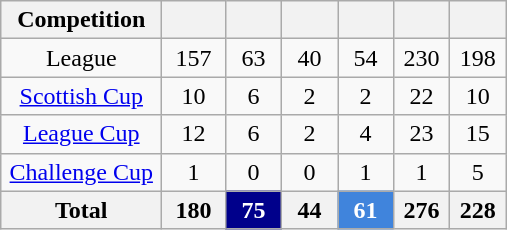<table class="wikitable" style="text-align:center">
<tr>
<th width=100>Competition</th>
<th width=35></th>
<th width=30></th>
<th width=30></th>
<th width=30></th>
<th width=30></th>
<th width=30></th>
</tr>
<tr>
<td>League</td>
<td>157</td>
<td>63</td>
<td>40</td>
<td>54</td>
<td>230</td>
<td>198</td>
</tr>
<tr>
<td><a href='#'>Scottish Cup</a></td>
<td>10</td>
<td>6</td>
<td>2</td>
<td>2</td>
<td>22</td>
<td>10</td>
</tr>
<tr>
<td><a href='#'>League Cup</a></td>
<td>12</td>
<td>6</td>
<td>2</td>
<td>4</td>
<td>23</td>
<td>15</td>
</tr>
<tr>
<td><a href='#'>Challenge Cup</a></td>
<td>1</td>
<td>0</td>
<td>0</td>
<td>1</td>
<td>1</td>
<td>5</td>
</tr>
<tr>
<th>Total</th>
<th>180</th>
<th style="text-align:center; color:#FFFFFF; background:#00008B;">75</th>
<th>44</th>
<th style="text-align:center; color:#FFFFFF; background:#4084DC;">61</th>
<th>276</th>
<th>228</th>
</tr>
</table>
